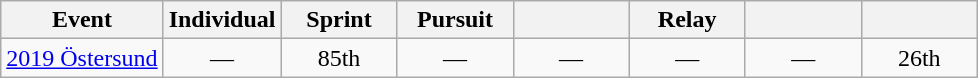<table class="wikitable" style="text-align: center;">
<tr ">
<th>Event</th>
<th style="width:70px;">Individual</th>
<th style="width:70px;">Sprint</th>
<th style="width:70px;">Pursuit</th>
<th style="width:70px;"></th>
<th style="width:70px;">Relay</th>
<th style="width:70px;"></th>
<th style="width:70px;"></th>
</tr>
<tr>
<td align=left> <a href='#'>2019 Östersund</a></td>
<td>—</td>
<td>85th</td>
<td>—</td>
<td>—</td>
<td>—</td>
<td>—</td>
<td>26th</td>
</tr>
</table>
